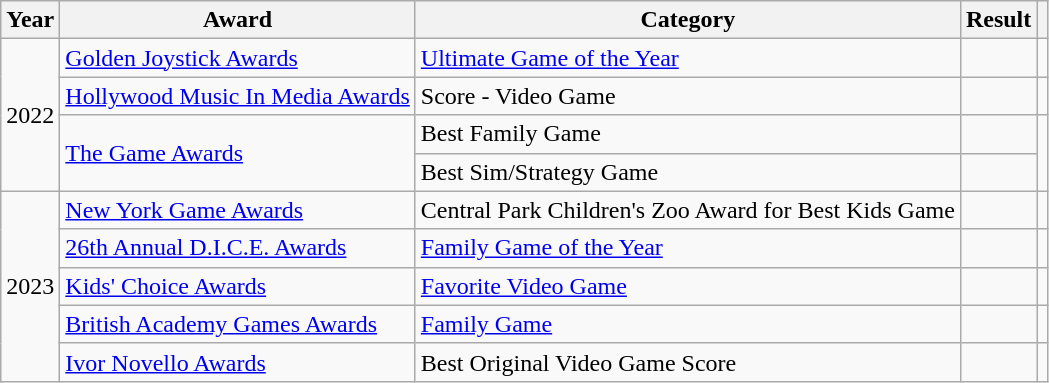<table class="wikitable sortable plainrowheaders">
<tr>
<th scope="col">Year</th>
<th scope="col">Award</th>
<th scope="col">Category</th>
<th scope="col">Result</th>
<th scope="col" class="unsortable"></th>
</tr>
<tr>
<td rowspan="4" style="text-align:center;">2022</td>
<td><a href='#'>Golden Joystick Awards</a></td>
<td><a href='#'>Ultimate Game of the Year</a></td>
<td></td>
<td style="text-align:center;"></td>
</tr>
<tr>
<td><a href='#'>Hollywood Music In Media Awards</a></td>
<td>Score - Video Game</td>
<td></td>
<td style="text-align:center;"></td>
</tr>
<tr>
<td rowspan="2"><a href='#'>The Game Awards</a></td>
<td>Best Family Game</td>
<td></td>
<td style="text-align:center;" rowspan="2"></td>
</tr>
<tr>
<td>Best Sim/Strategy Game</td>
<td></td>
</tr>
<tr>
<td rowspan="5" style="text-align:center;">2023</td>
<td><a href='#'>New York Game Awards</a></td>
<td>Central Park Children's Zoo Award for Best Kids Game</td>
<td></td>
<td style="text-align:center;"></td>
</tr>
<tr>
<td><a href='#'>26th Annual D.I.C.E. Awards</a></td>
<td><a href='#'>Family Game of the Year</a></td>
<td></td>
<td style="text-align:center;"></td>
</tr>
<tr>
<td><a href='#'>Kids' Choice Awards</a></td>
<td><a href='#'>Favorite Video Game</a></td>
<td></td>
<td style="text-align:center;"></td>
</tr>
<tr>
<td><a href='#'>British Academy Games Awards</a></td>
<td><a href='#'>Family Game</a></td>
<td></td>
<td style="text-align:center;"></td>
</tr>
<tr>
<td><a href='#'>Ivor Novello Awards</a></td>
<td>Best Original Video Game Score</td>
<td></td>
<td style="text-align:center;"></td>
</tr>
</table>
